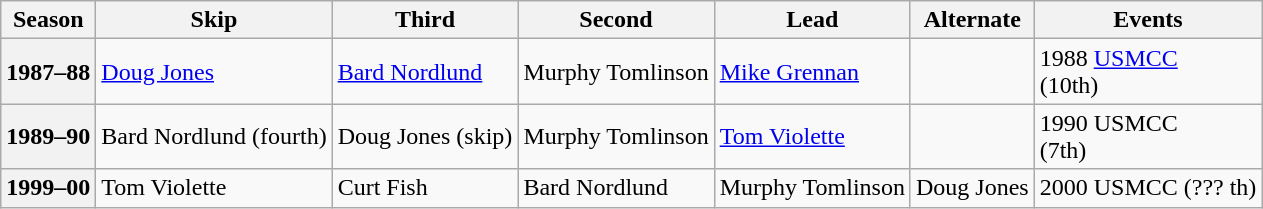<table class="wikitable">
<tr>
<th scope="col">Season</th>
<th scope="col">Skip</th>
<th scope="col">Third</th>
<th scope="col">Second</th>
<th scope="col">Lead</th>
<th scope="col">Alternate</th>
<th scope="col">Events</th>
</tr>
<tr>
<th scope="row">1987–88</th>
<td><a href='#'>Doug Jones</a></td>
<td><a href='#'>Bard Nordlund</a></td>
<td>Murphy Tomlinson</td>
<td><a href='#'>Mike Grennan</a></td>
<td></td>
<td>1988 <a href='#'>USMCC</a> <br> (10th)</td>
</tr>
<tr>
<th scope="row">1989–90</th>
<td>Bard Nordlund (fourth)</td>
<td>Doug Jones (skip)</td>
<td>Murphy Tomlinson</td>
<td><a href='#'>Tom Violette</a></td>
<td></td>
<td>1990 USMCC <br> (7th)</td>
</tr>
<tr>
<th scope="row">1999–00</th>
<td>Tom Violette</td>
<td>Curt Fish</td>
<td>Bard Nordlund</td>
<td>Murphy Tomlinson</td>
<td>Doug Jones</td>
<td>2000 USMCC (??? th)</td>
</tr>
</table>
